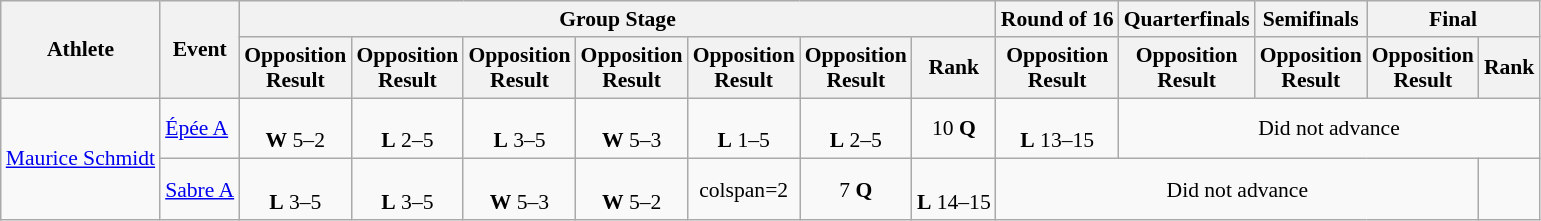<table class=wikitable style="font-size:90%">
<tr>
<th rowspan="2">Athlete</th>
<th rowspan="2">Event</th>
<th colspan="7">Group Stage</th>
<th>Round of 16</th>
<th>Quarterfinals</th>
<th>Semifinals</th>
<th colspan="2">Final</th>
</tr>
<tr>
<th>Opposition<br>Result</th>
<th>Opposition<br>Result</th>
<th>Opposition<br>Result</th>
<th>Opposition<br>Result</th>
<th>Opposition<br>Result</th>
<th>Opposition<br>Result</th>
<th>Rank</th>
<th>Opposition<br>Result</th>
<th>Opposition<br>Result</th>
<th>Opposition<br>Result</th>
<th>Opposition<br>Result</th>
<th>Rank</th>
</tr>
<tr align=center>
<td align=left rowspan=2><a href='#'>Maurice Schmidt</a></td>
<td align=left><a href='#'>Épée A</a></td>
<td><br><strong>W</strong> 5–2</td>
<td><br><strong>L</strong> 2–5</td>
<td><br><strong>L</strong> 3–5</td>
<td><br><strong>W</strong> 5–3</td>
<td><br><strong>L</strong> 1–5</td>
<td><br><strong>L</strong> 2–5</td>
<td>10 <strong>Q</strong></td>
<td><br><strong>L</strong> 13–15</td>
<td colspan=4>Did not advance</td>
</tr>
<tr align=center>
<td align=left><a href='#'>Sabre A</a></td>
<td><br><strong>L</strong> 3–5</td>
<td><br> <strong>L</strong> 3–5</td>
<td><br><strong>W</strong> 5–3</td>
<td><br><strong>W</strong> 5–2</td>
<td>colspan=2</td>
<td>7 <strong>Q</strong></td>
<td><br><strong>L</strong> 14–15</td>
<td colspan=4>Did not advance</td>
</tr>
</table>
